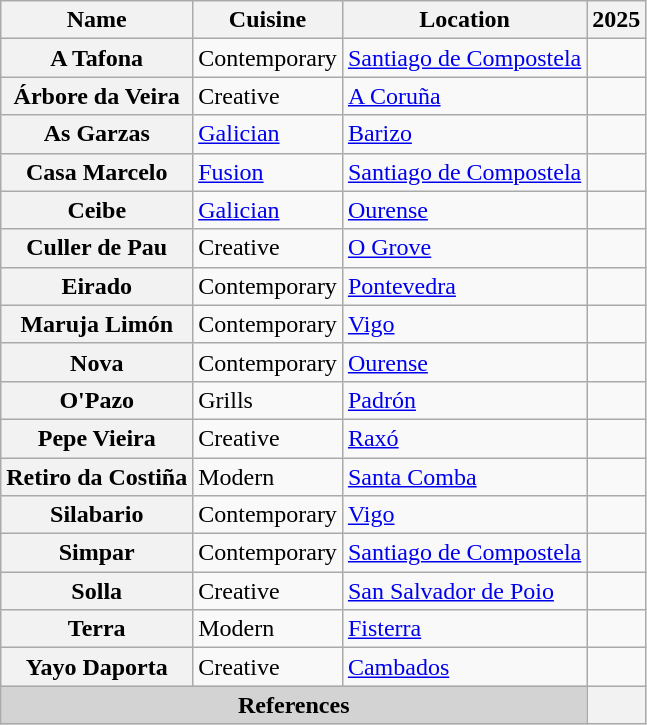<table class="wikitable sortable plainrowheaders" style="text-align:left;">
<tr>
<th scope="col">Name</th>
<th scope="col">Cuisine</th>
<th scope="col">Location</th>
<th scope="col">2025</th>
</tr>
<tr>
<th scope="row">A Tafona</th>
<td>Contemporary</td>
<td><a href='#'>Santiago de Compostela</a></td>
<td></td>
</tr>
<tr>
<th scope="row">Árbore da Veira</th>
<td>Creative</td>
<td><a href='#'>A Coruña</a></td>
<td></td>
</tr>
<tr>
<th scope="row">As Garzas</th>
<td><a href='#'>Galician</a></td>
<td><a href='#'>Barizo</a></td>
<td></td>
</tr>
<tr>
<th scope="row">Casa Marcelo</th>
<td><a href='#'>Fusion</a></td>
<td><a href='#'>Santiago de Compostela</a></td>
<td></td>
</tr>
<tr>
<th scope="row">Ceibe</th>
<td><a href='#'>Galician</a></td>
<td><a href='#'>Ourense</a></td>
<td></td>
</tr>
<tr>
<th scope="row">Culler de Pau</th>
<td>Creative</td>
<td><a href='#'>O Grove</a></td>
<td></td>
</tr>
<tr>
<th scope="row">Eirado</th>
<td>Contemporary</td>
<td><a href='#'>Pontevedra</a></td>
<td></td>
</tr>
<tr>
<th scope="row">Maruja Limón</th>
<td>Contemporary</td>
<td><a href='#'>Vigo</a></td>
<td></td>
</tr>
<tr>
<th scope="row">Nova</th>
<td>Contemporary</td>
<td><a href='#'>Ourense</a></td>
<td></td>
</tr>
<tr>
<th scope="row">O'Pazo</th>
<td>Grills</td>
<td><a href='#'>Padrón</a></td>
<td></td>
</tr>
<tr>
<th scope="row">Pepe Vieira</th>
<td>Creative</td>
<td><a href='#'>Raxó</a></td>
<td></td>
</tr>
<tr>
<th scope="row">Retiro da Costiña</th>
<td>Modern</td>
<td><a href='#'>Santa Comba</a></td>
<td></td>
</tr>
<tr>
<th scope="row">Silabario</th>
<td>Contemporary</td>
<td><a href='#'>Vigo</a></td>
<td></td>
</tr>
<tr>
<th scope="row">Simpar</th>
<td>Contemporary</td>
<td><a href='#'>Santiago de Compostela</a></td>
<td></td>
</tr>
<tr>
<th scope="row">Solla</th>
<td>Creative</td>
<td><a href='#'>San Salvador de Poio</a></td>
<td></td>
</tr>
<tr>
<th scope="row">Terra</th>
<td>Modern</td>
<td><a href='#'>Fisterra</a></td>
<td></td>
</tr>
<tr>
<th scope="row">Yayo Daporta</th>
<td>Creative</td>
<td><a href='#'>Cambados</a></td>
<td></td>
</tr>
<tr>
<th colspan="3" style="text-align: center;background: lightgray;">References</th>
<th></th>
</tr>
</table>
